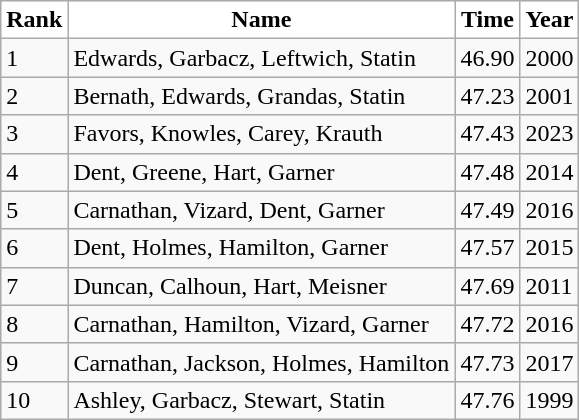<table class="wikitable">
<tr>
<th style="background:white">Rank</th>
<th style="background:white">Name</th>
<th style="background:white">Time</th>
<th style="background:white">Year</th>
</tr>
<tr>
<td>1</td>
<td>Edwards, Garbacz, Leftwich, Statin</td>
<td>46.90</td>
<td>2000</td>
</tr>
<tr>
<td>2</td>
<td>Bernath, Edwards, Grandas, Statin</td>
<td>47.23</td>
<td>2001</td>
</tr>
<tr>
<td>3</td>
<td>Favors, Knowles, Carey, Krauth</td>
<td>47.43</td>
<td>2023</td>
</tr>
<tr>
<td>4</td>
<td>Dent, Greene, Hart, Garner</td>
<td>47.48</td>
<td>2014</td>
</tr>
<tr>
<td>5</td>
<td>Carnathan, Vizard, Dent, Garner</td>
<td>47.49</td>
<td>2016</td>
</tr>
<tr>
<td>6</td>
<td>Dent, Holmes, Hamilton, Garner</td>
<td>47.57</td>
<td>2015</td>
</tr>
<tr>
<td>7</td>
<td>Duncan, Calhoun, Hart, Meisner</td>
<td>47.69</td>
<td>2011</td>
</tr>
<tr>
<td>8</td>
<td>Carnathan, Hamilton, Vizard, Garner</td>
<td>47.72</td>
<td>2016</td>
</tr>
<tr>
<td>9</td>
<td>Carnathan, Jackson, Holmes, Hamilton</td>
<td>47.73</td>
<td>2017</td>
</tr>
<tr>
<td>10</td>
<td>Ashley, Garbacz, Stewart, Statin</td>
<td>47.76</td>
<td>1999</td>
</tr>
</table>
